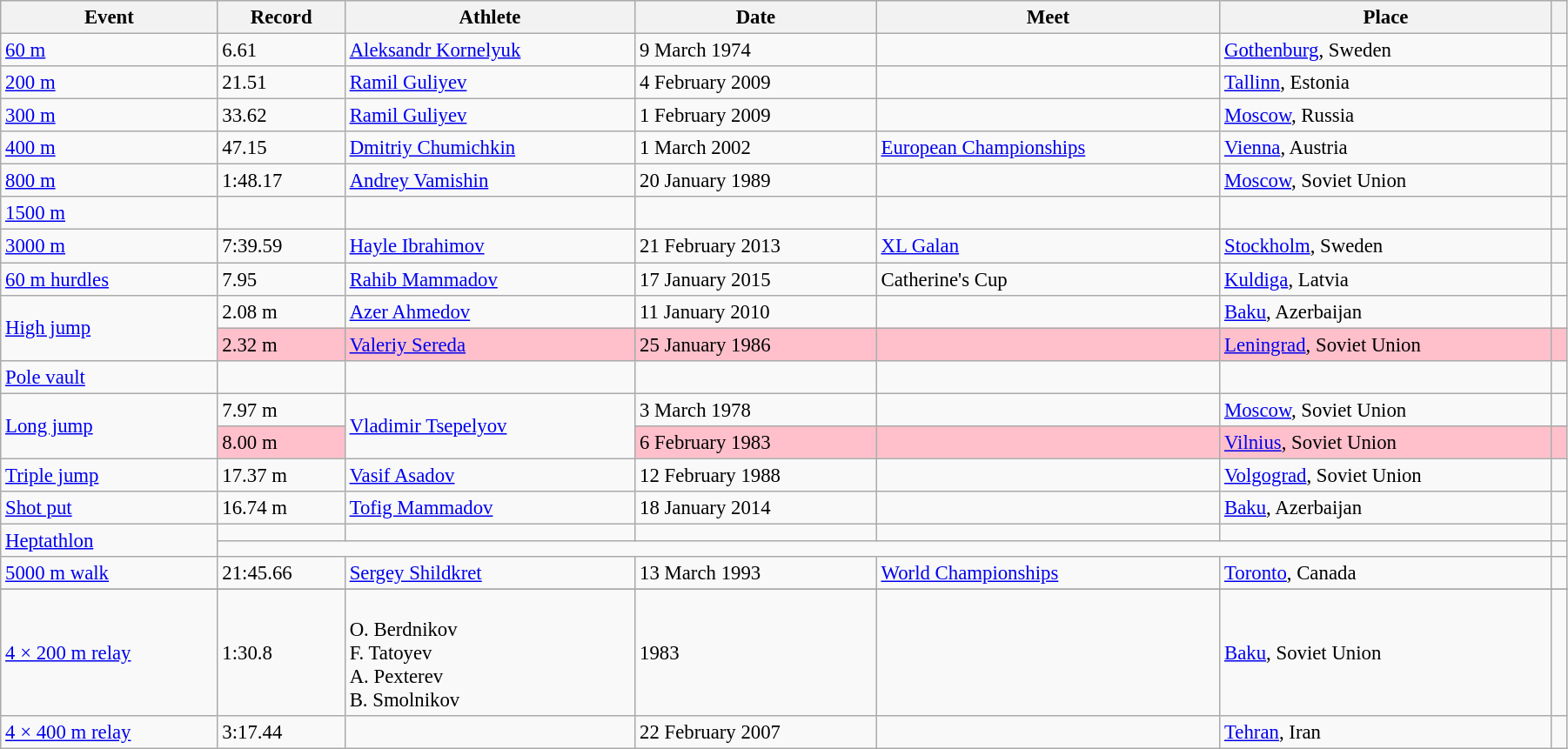<table class="wikitable" style="font-size:95%; width: 95%;">
<tr>
<th>Event</th>
<th>Record</th>
<th>Athlete</th>
<th>Date</th>
<th>Meet</th>
<th>Place</th>
<th></th>
</tr>
<tr>
<td><a href='#'>60 m</a></td>
<td>6.61</td>
<td><a href='#'>Aleksandr Kornelyuk</a></td>
<td>9 March 1974</td>
<td></td>
<td><a href='#'>Gothenburg</a>, Sweden</td>
<td></td>
</tr>
<tr>
<td><a href='#'>200 m</a></td>
<td>21.51</td>
<td><a href='#'>Ramil Guliyev</a></td>
<td>4 February 2009</td>
<td></td>
<td><a href='#'>Tallinn</a>, Estonia</td>
<td></td>
</tr>
<tr>
<td><a href='#'>300 m</a></td>
<td>33.62</td>
<td><a href='#'>Ramil Guliyev</a></td>
<td>1 February 2009</td>
<td></td>
<td><a href='#'>Moscow</a>, Russia</td>
<td></td>
</tr>
<tr>
<td><a href='#'>400 m</a></td>
<td>47.15</td>
<td><a href='#'>Dmitriy Chumichkin</a></td>
<td>1 March 2002</td>
<td><a href='#'>European Championships</a></td>
<td><a href='#'>Vienna</a>, Austria</td>
<td></td>
</tr>
<tr>
<td><a href='#'>800 m</a></td>
<td>1:48.17</td>
<td><a href='#'>Andrey Vamishin</a></td>
<td>20 January 1989</td>
<td></td>
<td><a href='#'>Moscow</a>, Soviet Union</td>
<td></td>
</tr>
<tr>
<td><a href='#'>1500 m</a></td>
<td></td>
<td></td>
<td></td>
<td></td>
<td></td>
<td></td>
</tr>
<tr>
<td><a href='#'>3000 m</a></td>
<td>7:39.59</td>
<td><a href='#'>Hayle Ibrahimov</a></td>
<td>21 February 2013</td>
<td><a href='#'>XL Galan</a></td>
<td><a href='#'>Stockholm</a>, Sweden</td>
<td></td>
</tr>
<tr>
<td><a href='#'>60 m hurdles</a></td>
<td>7.95</td>
<td><a href='#'>Rahib Mammadov</a></td>
<td>17 January 2015</td>
<td>Catherine's Cup</td>
<td><a href='#'>Kuldiga</a>, Latvia</td>
<td></td>
</tr>
<tr>
<td rowspan=2><a href='#'>High jump</a></td>
<td>2.08 m</td>
<td><a href='#'>Azer Ahmedov</a></td>
<td>11 January 2010</td>
<td></td>
<td><a href='#'>Baku</a>, Azerbaijan</td>
<td></td>
</tr>
<tr style="background:pink">
<td>2.32 m</td>
<td><a href='#'>Valeriy Sereda</a></td>
<td>25 January 1986</td>
<td></td>
<td><a href='#'>Leningrad</a>, Soviet Union</td>
<td></td>
</tr>
<tr>
<td><a href='#'>Pole vault</a></td>
<td></td>
<td></td>
<td></td>
<td></td>
<td></td>
<td></td>
</tr>
<tr>
<td rowspan=2><a href='#'>Long jump</a></td>
<td>7.97 m</td>
<td rowspan=2><a href='#'>Vladimir Tsepelyov</a></td>
<td>3 March 1978</td>
<td></td>
<td><a href='#'>Moscow</a>, Soviet Union</td>
<td></td>
</tr>
<tr style="background:pink">
<td>8.00 m</td>
<td>6 February 1983</td>
<td></td>
<td><a href='#'>Vilnius</a>, Soviet Union</td>
<td></td>
</tr>
<tr>
<td><a href='#'>Triple jump</a></td>
<td>17.37 m</td>
<td><a href='#'>Vasif Asadov</a></td>
<td>12 February 1988</td>
<td></td>
<td><a href='#'>Volgograd</a>, Soviet Union</td>
<td></td>
</tr>
<tr>
<td><a href='#'>Shot put</a></td>
<td>16.74 m</td>
<td><a href='#'>Tofig Mammadov</a></td>
<td>18 January 2014</td>
<td></td>
<td><a href='#'>Baku</a>, Azerbaijan</td>
<td></td>
</tr>
<tr>
<td rowspan=2><a href='#'>Heptathlon</a></td>
<td></td>
<td></td>
<td></td>
<td></td>
<td></td>
<td></td>
</tr>
<tr>
<td colspan=5></td>
<td></td>
</tr>
<tr>
<td><a href='#'>5000 m walk</a></td>
<td>21:45.66</td>
<td><a href='#'>Sergey Shildkret</a></td>
<td>13 March 1993</td>
<td><a href='#'>World Championships</a></td>
<td><a href='#'>Toronto</a>, Canada</td>
<td></td>
</tr>
<tr>
</tr>
<tr>
<td><a href='#'>4 × 200 m relay</a></td>
<td>1:30.8 </td>
<td><br>O. Berdnikov<br>F. Tatoyev<br>A. Pexterev<br>B. Smolnikov</td>
<td>1983</td>
<td></td>
<td><a href='#'>Baku</a>, Soviet Union</td>
<td></td>
</tr>
<tr>
<td><a href='#'>4 × 400 m relay</a></td>
<td>3:17.44</td>
<td></td>
<td>22 February 2007</td>
<td></td>
<td><a href='#'>Tehran</a>, Iran</td>
<td></td>
</tr>
</table>
